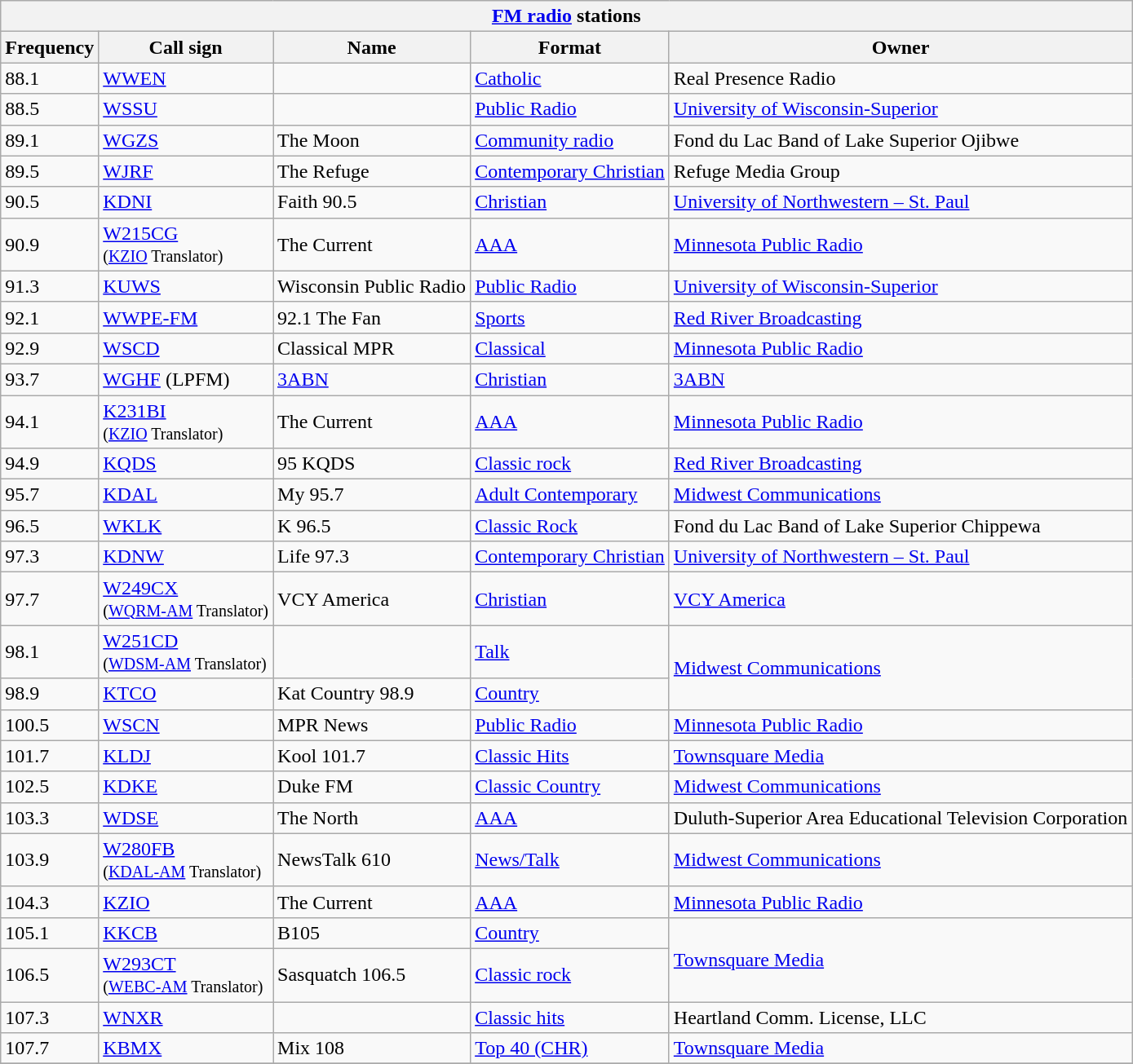<table class="wikitable">
<tr>
<th align="center" colspan="5"><strong><a href='#'>FM radio</a> stations</strong></th>
</tr>
<tr>
<th>Frequency</th>
<th>Call sign</th>
<th>Name</th>
<th>Format</th>
<th>Owner</th>
</tr>
<tr>
<td>88.1</td>
<td><a href='#'>WWEN</a></td>
<td></td>
<td><a href='#'>Catholic</a></td>
<td>Real Presence Radio</td>
</tr>
<tr>
<td>88.5</td>
<td><a href='#'>WSSU</a></td>
<td></td>
<td><a href='#'>Public Radio</a></td>
<td><a href='#'>University of Wisconsin-Superior</a></td>
</tr>
<tr>
<td>89.1</td>
<td><a href='#'>WGZS</a></td>
<td>The Moon</td>
<td><a href='#'>Community radio</a></td>
<td>Fond du Lac Band of Lake Superior Ojibwe</td>
</tr>
<tr>
<td>89.5</td>
<td><a href='#'>WJRF</a></td>
<td>The Refuge</td>
<td><a href='#'>Contemporary Christian</a></td>
<td>Refuge Media Group</td>
</tr>
<tr>
<td>90.5</td>
<td><a href='#'>KDNI</a></td>
<td>Faith 90.5</td>
<td><a href='#'>Christian</a></td>
<td><a href='#'>University of Northwestern – St. Paul</a></td>
</tr>
<tr>
<td>90.9</td>
<td><a href='#'>W215CG</a><br><small>(<a href='#'>KZIO</a> Translator)</small></td>
<td>The Current</td>
<td><a href='#'>AAA</a></td>
<td><a href='#'>Minnesota Public Radio</a></td>
</tr>
<tr>
<td>91.3</td>
<td><a href='#'>KUWS</a></td>
<td>Wisconsin Public Radio</td>
<td><a href='#'>Public Radio</a></td>
<td><a href='#'>University of Wisconsin-Superior</a></td>
</tr>
<tr>
<td>92.1</td>
<td><a href='#'>WWPE-FM</a></td>
<td>92.1 The Fan</td>
<td><a href='#'>Sports</a></td>
<td><a href='#'>Red River Broadcasting</a></td>
</tr>
<tr>
<td>92.9</td>
<td><a href='#'>WSCD</a></td>
<td>Classical MPR</td>
<td><a href='#'>Classical</a></td>
<td><a href='#'>Minnesota Public Radio</a></td>
</tr>
<tr>
<td>93.7</td>
<td><a href='#'>WGHF</a> (LPFM)</td>
<td><a href='#'>3ABN</a></td>
<td><a href='#'>Christian</a></td>
<td><a href='#'>3ABN</a></td>
</tr>
<tr>
<td>94.1</td>
<td><a href='#'>K231BI</a><br><small>(<a href='#'>KZIO</a> Translator)</small></td>
<td>The Current</td>
<td><a href='#'>AAA</a></td>
<td><a href='#'>Minnesota Public Radio</a></td>
</tr>
<tr>
<td>94.9</td>
<td><a href='#'>KQDS</a></td>
<td>95 KQDS</td>
<td><a href='#'>Classic rock</a></td>
<td><a href='#'>Red River Broadcasting</a></td>
</tr>
<tr>
<td>95.7</td>
<td><a href='#'>KDAL</a></td>
<td>My 95.7</td>
<td><a href='#'>Adult Contemporary</a></td>
<td><a href='#'>Midwest Communications</a></td>
</tr>
<tr>
<td>96.5</td>
<td><a href='#'>WKLK</a></td>
<td>K 96.5</td>
<td><a href='#'>Classic Rock</a></td>
<td>Fond du Lac Band of Lake Superior Chippewa</td>
</tr>
<tr>
<td>97.3</td>
<td><a href='#'>KDNW</a></td>
<td>Life 97.3</td>
<td><a href='#'>Contemporary Christian</a></td>
<td><a href='#'>University of Northwestern – St. Paul</a></td>
</tr>
<tr>
<td>97.7</td>
<td><a href='#'>W249CX</a><br><small>(<a href='#'>WQRM-AM</a> Translator)</small></td>
<td>VCY America</td>
<td><a href='#'>Christian</a></td>
<td><a href='#'>VCY America</a></td>
</tr>
<tr>
<td>98.1</td>
<td><a href='#'>W251CD</a><br><small>(<a href='#'>WDSM-AM</a> Translator)</small></td>
<td></td>
<td><a href='#'>Talk</a></td>
<td rowspan=2><a href='#'>Midwest Communications</a></td>
</tr>
<tr>
<td>98.9</td>
<td><a href='#'>KTCO</a></td>
<td>Kat Country 98.9</td>
<td><a href='#'>Country</a></td>
</tr>
<tr>
<td>100.5</td>
<td><a href='#'>WSCN</a></td>
<td>MPR News</td>
<td><a href='#'>Public Radio</a></td>
<td><a href='#'>Minnesota Public Radio</a></td>
</tr>
<tr>
<td>101.7</td>
<td><a href='#'>KLDJ</a></td>
<td>Kool 101.7</td>
<td><a href='#'>Classic Hits</a></td>
<td><a href='#'>Townsquare Media</a></td>
</tr>
<tr>
<td>102.5</td>
<td><a href='#'>KDKE</a></td>
<td>Duke FM</td>
<td><a href='#'>Classic Country</a></td>
<td><a href='#'>Midwest Communications</a></td>
</tr>
<tr>
<td>103.3</td>
<td><a href='#'>WDSE</a></td>
<td>The North</td>
<td><a href='#'>AAA</a></td>
<td>Duluth-Superior Area Educational Television Corporation</td>
</tr>
<tr>
<td>103.9</td>
<td><a href='#'>W280FB</a><br><small>(<a href='#'>KDAL-AM</a> Translator)</small></td>
<td>NewsTalk 610</td>
<td><a href='#'>News/Talk</a></td>
<td><a href='#'>Midwest Communications</a></td>
</tr>
<tr>
<td>104.3</td>
<td><a href='#'>KZIO</a></td>
<td>The Current</td>
<td><a href='#'>AAA</a></td>
<td><a href='#'>Minnesota Public Radio</a></td>
</tr>
<tr>
<td>105.1</td>
<td><a href='#'>KKCB</a></td>
<td>B105</td>
<td><a href='#'>Country</a></td>
<td rowspan=2><a href='#'>Townsquare Media</a></td>
</tr>
<tr>
<td>106.5</td>
<td><a href='#'>W293CT</a><br><small>(<a href='#'>WEBC-AM</a> Translator)</small></td>
<td>Sasquatch 106.5</td>
<td><a href='#'>Classic rock</a></td>
</tr>
<tr>
<td>107.3</td>
<td><a href='#'>WNXR</a></td>
<td></td>
<td><a href='#'>Classic hits</a></td>
<td>Heartland Comm. License, LLC</td>
</tr>
<tr>
<td>107.7</td>
<td><a href='#'>KBMX</a></td>
<td>Mix 108</td>
<td><a href='#'>Top 40 (CHR)</a></td>
<td><a href='#'>Townsquare Media</a></td>
</tr>
<tr>
</tr>
</table>
